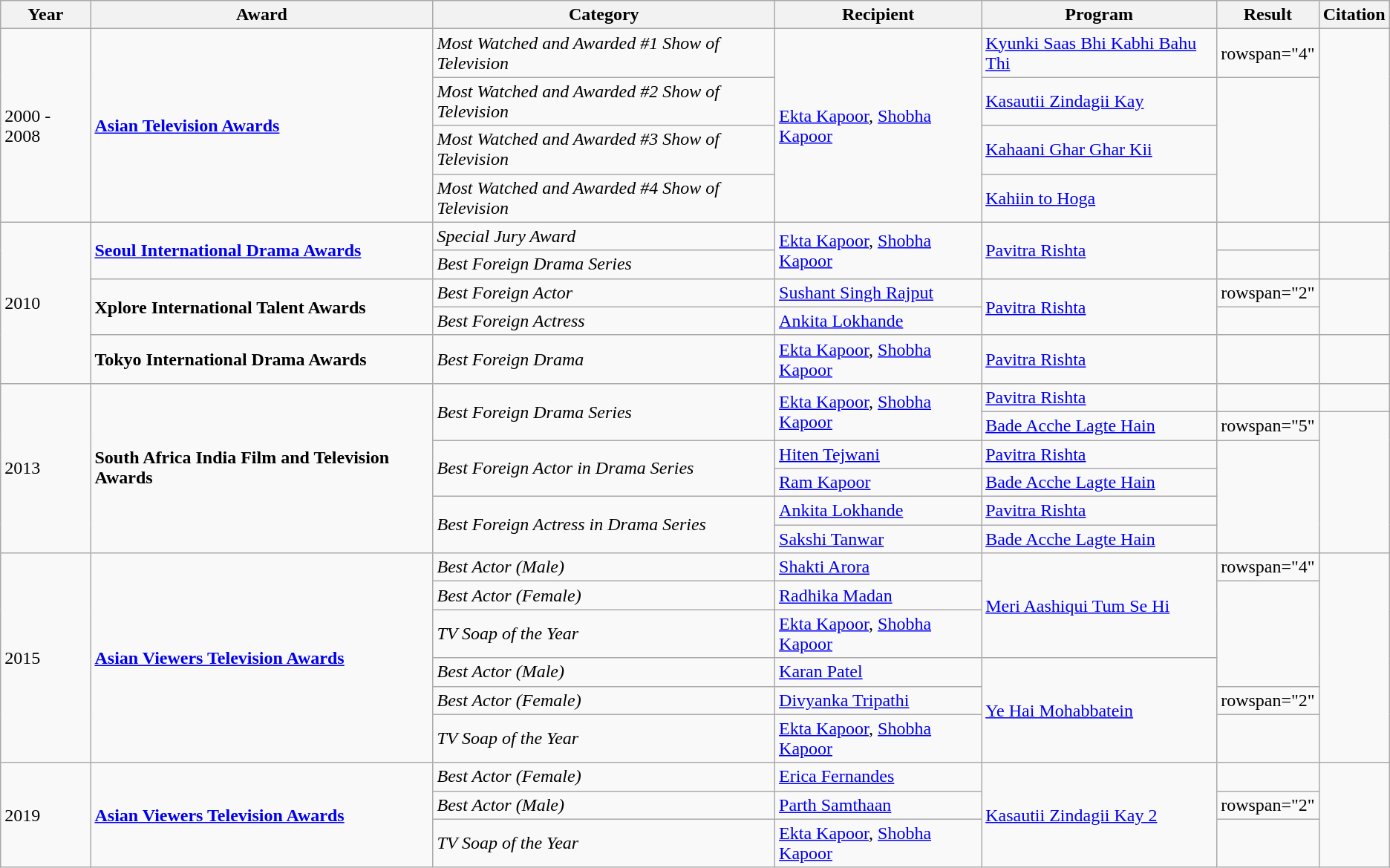<table class="wikitable">
<tr>
<th>Year</th>
<th>Award</th>
<th>Category</th>
<th>Recipient</th>
<th>Program</th>
<th>Result</th>
<th>Citation</th>
</tr>
<tr>
<td rowspan="4">2000 - 2008</td>
<td rowspan="4"><strong><a href='#'>Asian Television Awards</a></strong></td>
<td><em>Most Watched and Awarded #1 Show of Television</em></td>
<td rowspan="4"><a href='#'>Ekta Kapoor</a>, <a href='#'>Shobha Kapoor</a></td>
<td><a href='#'>Kyunki Saas Bhi Kabhi Bahu Thi</a></td>
<td>rowspan="4" </td>
<td rowspan="4"></td>
</tr>
<tr>
<td><em>Most Watched and Awarded #2 Show of Television</em></td>
<td><a href='#'>Kasautii Zindagii Kay</a></td>
</tr>
<tr>
<td><em>Most Watched and Awarded #3 Show of Television</em></td>
<td><a href='#'>Kahaani Ghar Ghar Kii</a></td>
</tr>
<tr>
<td><em>Most Watched and Awarded #4 Show of Television</em></td>
<td><a href='#'>Kahiin to Hoga</a></td>
</tr>
<tr>
<td rowspan="5">2010</td>
<td rowspan="2"><strong><a href='#'>Seoul International Drama Awards</a></strong></td>
<td><em>Special Jury Award</em></td>
<td rowspan="2"><a href='#'>Ekta Kapoor</a>, <a href='#'>Shobha Kapoor</a></td>
<td rowspan="2"><a href='#'>Pavitra Rishta</a></td>
<td></td>
<td rowspan="2"></td>
</tr>
<tr>
<td><em>Best Foreign Drama Series</em></td>
<td></td>
</tr>
<tr>
<td rowspan="2"><strong>Xplore International Talent Awards</strong></td>
<td><em>Best Foreign Actor</em></td>
<td><a href='#'>Sushant Singh Rajput</a></td>
<td rowspan="2"><a href='#'>Pavitra Rishta</a></td>
<td>rowspan="2" </td>
<td rowspan="2"></td>
</tr>
<tr>
<td><em>Best Foreign Actress</em></td>
<td><a href='#'>Ankita Lokhande</a></td>
</tr>
<tr>
<td><strong>Tokyo International Drama Awards</strong></td>
<td><em>Best Foreign Drama</em></td>
<td><a href='#'>Ekta Kapoor</a>, <a href='#'>Shobha Kapoor</a></td>
<td><a href='#'>Pavitra Rishta</a></td>
<td></td>
<td></td>
</tr>
<tr>
<td rowspan="6">2013</td>
<td rowspan="6"><strong>South Africa India Film and Television Awards</strong></td>
<td rowspan="2"><em>Best Foreign Drama Series</em></td>
<td rowspan="2"><a href='#'>Ekta Kapoor</a>, <a href='#'>Shobha Kapoor</a></td>
<td><a href='#'>Pavitra Rishta</a></td>
<td></td>
<td></td>
</tr>
<tr>
<td><a href='#'>Bade Acche Lagte Hain</a></td>
<td>rowspan="5" </td>
<td rowspan="5"></td>
</tr>
<tr>
<td rowspan="2"><em>Best Foreign Actor in Drama Series</em></td>
<td><a href='#'>Hiten Tejwani</a></td>
<td><a href='#'>Pavitra Rishta</a></td>
</tr>
<tr>
<td><a href='#'>Ram Kapoor</a></td>
<td><a href='#'>Bade Acche Lagte Hain</a></td>
</tr>
<tr>
<td rowspan="2"><em>Best Foreign Actress in Drama Series</em></td>
<td><a href='#'>Ankita Lokhande</a></td>
<td><a href='#'>Pavitra Rishta</a></td>
</tr>
<tr>
<td><a href='#'>Sakshi Tanwar</a></td>
<td><a href='#'>Bade Acche Lagte Hain</a></td>
</tr>
<tr>
<td rowspan="6">2015</td>
<td rowspan="6"><strong><a href='#'>Asian Viewers Television Awards</a></strong></td>
<td><em>Best Actor (Male)</em></td>
<td><a href='#'>Shakti Arora</a></td>
<td rowspan="3"><a href='#'>Meri Aashiqui Tum Se Hi</a></td>
<td>rowspan="4" </td>
<td rowspan="6"></td>
</tr>
<tr>
<td><em>Best Actor (Female)</em></td>
<td><a href='#'>Radhika Madan</a></td>
</tr>
<tr>
<td><em>TV Soap of the Year</em></td>
<td><a href='#'>Ekta Kapoor</a>, <a href='#'>Shobha Kapoor</a></td>
</tr>
<tr>
<td><em>Best Actor (Male)</em></td>
<td><a href='#'>Karan Patel</a></td>
<td rowspan="3"><a href='#'>Ye Hai Mohabbatein</a></td>
</tr>
<tr>
<td><em>Best Actor (Female)</em></td>
<td><a href='#'>Divyanka Tripathi</a></td>
<td>rowspan="2" </td>
</tr>
<tr>
<td><em>TV Soap of the Year</em></td>
<td><a href='#'>Ekta Kapoor</a>, <a href='#'>Shobha Kapoor</a></td>
</tr>
<tr>
<td rowspan="3">2019</td>
<td rowspan="3"><strong><a href='#'>Asian Viewers Television Awards</a></strong></td>
<td><em>Best Actor (Female)</em></td>
<td><a href='#'>Erica Fernandes</a></td>
<td rowspan="3"><a href='#'>Kasautii Zindagii Kay 2</a></td>
<td></td>
<td rowspan="3"></td>
</tr>
<tr>
<td><em>Best Actor (Male)</em></td>
<td><a href='#'>Parth Samthaan</a></td>
<td>rowspan="2" </td>
</tr>
<tr>
<td><em>TV Soap of the Year</em></td>
<td><a href='#'>Ekta Kapoor</a>, <a href='#'>Shobha Kapoor</a></td>
</tr>
</table>
